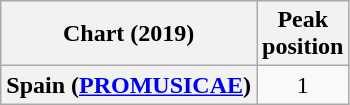<table class="wikitable plainrowheaders" style="text-align:center">
<tr>
<th scope="col">Chart (2019)</th>
<th scope="col">Peak<br>position</th>
</tr>
<tr>
<th scope="row">Spain (<a href='#'>PROMUSICAE</a>)</th>
<td>1</td>
</tr>
</table>
